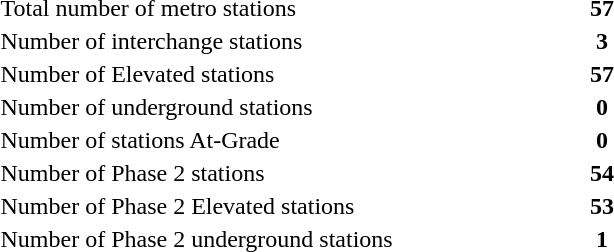<table class="₠wikitable" width="35%">
<tr>
<td>Total number of metro stations</td>
<td width="5%" align="center"><span><strong>57</strong></span></td>
</tr>
<tr>
<td width="25%">Number of interchange stations</td>
<td width="5%" align="center"><span><strong>3</strong></span></td>
</tr>
<tr>
<td width="25%">Number of Elevated stations</td>
<td width="5%" align="center"><span><strong>57</strong></span></td>
</tr>
<tr>
<td width="25%">Number of underground stations</td>
<td width="5%" align="center"><span><strong>0</strong></span></td>
</tr>
<tr>
<td width="25%">Number of stations At-Grade</td>
<td width="5%" align="center"><span><strong>0</strong></span></td>
</tr>
<tr>
<td width="25%">Number of Phase 2 stations</td>
<td width="5%" align="center"><span><strong>54</strong></span></td>
</tr>
<tr>
<td width="25%">Number of Phase 2 Elevated stations</td>
<td width="5%" align="center"><span><strong>53</strong></span></td>
</tr>
<tr>
<td width="25%">Number of Phase 2 underground stations</td>
<td width="5%" align="center"><span><strong>1</strong></span></td>
</tr>
</table>
